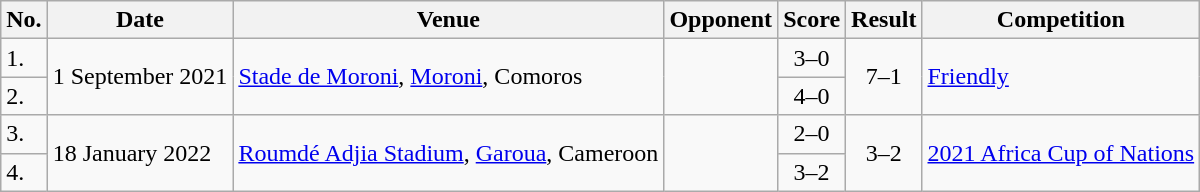<table class="wikitable">
<tr>
<th>No.</th>
<th>Date</th>
<th>Venue</th>
<th>Opponent</th>
<th>Score</th>
<th>Result</th>
<th>Competition</th>
</tr>
<tr>
<td>1.</td>
<td rowspan=2>1 September 2021</td>
<td rowspan=2><a href='#'>Stade de Moroni</a>, <a href='#'>Moroni</a>, Comoros</td>
<td rowspan=2></td>
<td align=center>3–0</td>
<td rowspan=2 align=center>7–1</td>
<td rowspan=2><a href='#'>Friendly</a></td>
</tr>
<tr>
<td>2.</td>
<td align=center>4–0</td>
</tr>
<tr>
<td>3.</td>
<td rowspan=2>18 January 2022</td>
<td rowspan=2><a href='#'>Roumdé Adjia Stadium</a>, <a href='#'>Garoua</a>, Cameroon</td>
<td rowspan=2></td>
<td align=center>2–0</td>
<td rowspan=2 align=center>3–2</td>
<td rowspan=2><a href='#'>2021 Africa Cup of Nations</a></td>
</tr>
<tr>
<td>4.</td>
<td align=center>3–2</td>
</tr>
</table>
